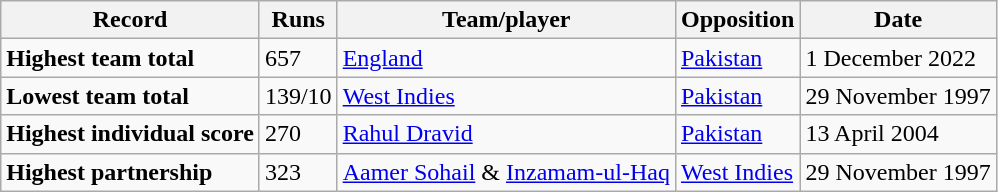<table class="wikitable">
<tr>
<th>Record</th>
<th>Runs</th>
<th>Team/player</th>
<th>Opposition</th>
<th>Date</th>
</tr>
<tr>
<td><strong>Highest team total</strong></td>
<td>657</td>
<td> <a href='#'>England</a></td>
<td> <a href='#'>Pakistan</a></td>
<td>1 December 2022</td>
</tr>
<tr>
<td><strong>Lowest team total</strong></td>
<td>139/10</td>
<td> <a href='#'>West Indies</a></td>
<td> <a href='#'>Pakistan</a></td>
<td>29 November 1997</td>
</tr>
<tr>
<td><strong>Highest individual score</strong></td>
<td>270</td>
<td> <a href='#'>Rahul Dravid</a></td>
<td> <a href='#'>Pakistan</a></td>
<td>13 April 2004</td>
</tr>
<tr>
<td><strong>Highest partnership</strong></td>
<td>323</td>
<td> <a href='#'>Aamer Sohail</a> & <a href='#'>Inzamam-ul-Haq</a></td>
<td> <a href='#'>West Indies</a></td>
<td>29 November 1997</td>
</tr>
</table>
